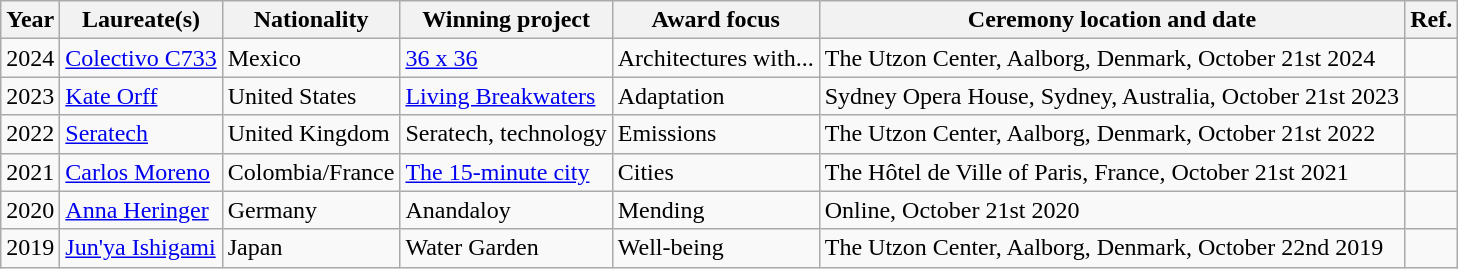<table class="wikitable">
<tr>
<th>Year</th>
<th>Laureate(s)</th>
<th>Nationality</th>
<th>Winning project</th>
<th>Award focus</th>
<th>Ceremony location and date</th>
<th>Ref.</th>
</tr>
<tr>
<td>2024</td>
<td><a href='#'>Colectivo C733</a></td>
<td>Mexico</td>
<td><a href='#'>36 x 36</a></td>
<td>Architectures with...</td>
<td>The Utzon Center, Aalborg, Denmark, October 21st 2024</td>
<td></td>
</tr>
<tr>
<td>2023</td>
<td><a href='#'>Kate Orff</a></td>
<td>United States</td>
<td><a href='#'>Living Breakwaters</a></td>
<td>Adaptation</td>
<td>Sydney Opera House, Sydney, Australia, October 21st 2023</td>
<td></td>
</tr>
<tr>
<td>2022</td>
<td><a href='#'>Seratech</a></td>
<td>United Kingdom</td>
<td>Seratech, technology</td>
<td>Emissions</td>
<td>The Utzon Center, Aalborg, Denmark, October 21st 2022</td>
<td></td>
</tr>
<tr>
<td>2021</td>
<td><a href='#'>Carlos Moreno</a></td>
<td>Colombia/France</td>
<td><a href='#'>The 15-minute city</a></td>
<td>Cities</td>
<td>The Hôtel de Ville of Paris, France, October 21st 2021</td>
<td></td>
</tr>
<tr>
<td>2020</td>
<td><a href='#'>Anna Heringer</a></td>
<td>Germany</td>
<td>Anandaloy</td>
<td>Mending</td>
<td>Online, October 21st 2020</td>
<td></td>
</tr>
<tr>
<td>2019</td>
<td><a href='#'>Jun'ya Ishigami</a></td>
<td>Japan</td>
<td>Water Garden</td>
<td>Well-being</td>
<td>The Utzon Center, Aalborg, Denmark, October 22nd 2019</td>
<td></td>
</tr>
</table>
